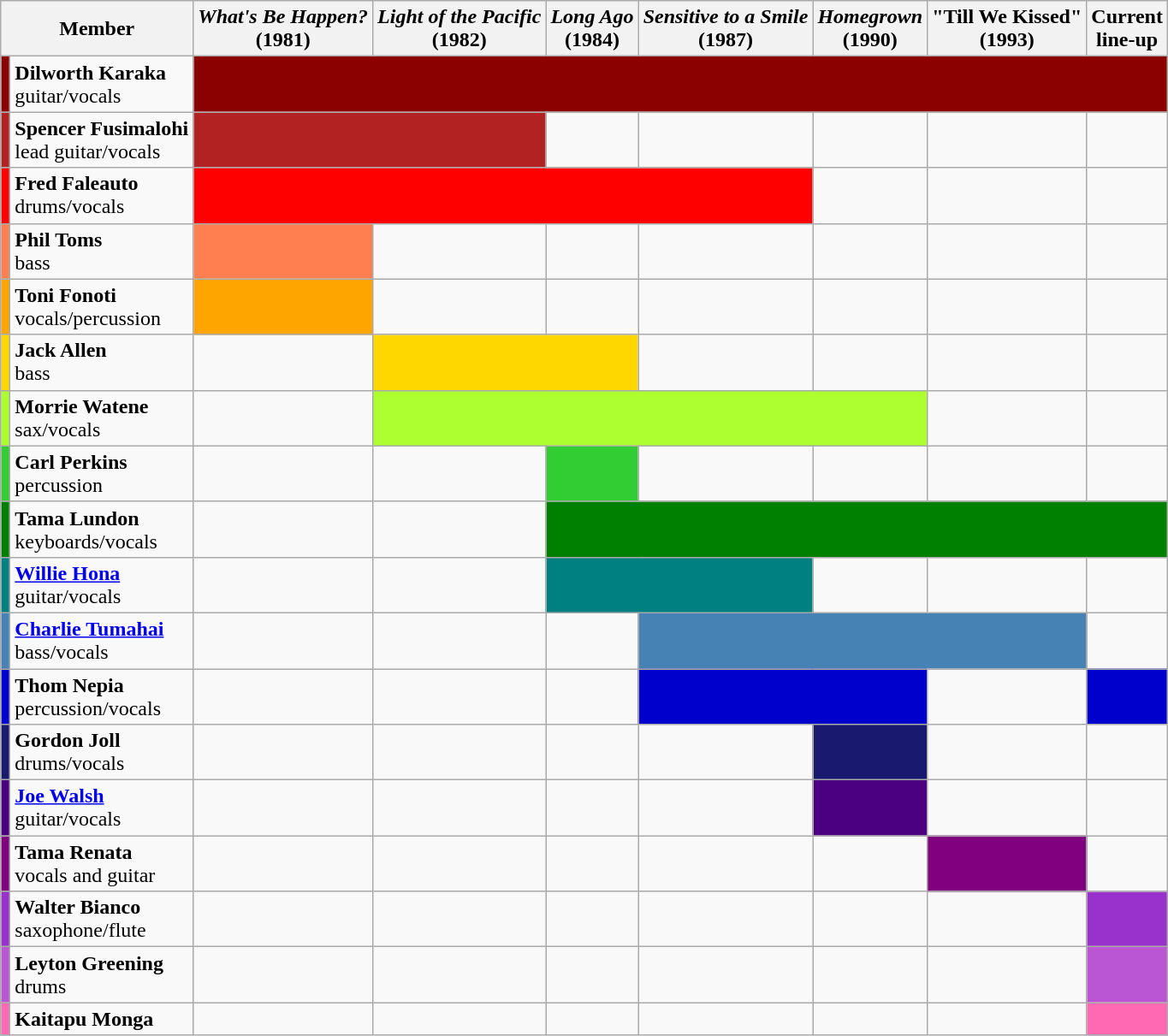<table class="wikitable">
<tr>
<th colspan="2">Member</th>
<th><em>What's Be Happen?</em><br>(1981)</th>
<th><em>Light of the Pacific</em><br>(1982)</th>
<th><em>Long Ago</em><br>(1984)</th>
<th><em>Sensitive to a Smile</em><br>(1987)</th>
<th><em>Homegrown</em><br>(1990)</th>
<th>"Till We Kissed"<br>(1993)</th>
<th>Current<br>line-up</th>
</tr>
<tr>
<td style="background:darkred"></td>
<td><strong>Dilworth Karaka</strong><br>guitar/vocals</td>
<td colspan=7 style="background:darkred"></td>
</tr>
<tr>
<td style="background:FireBrick"></td>
<td><strong>Spencer Fusimalohi</strong><br>lead guitar/vocals</td>
<td colspan=2 style="background:FireBrick"></td>
<td></td>
<td></td>
<td></td>
<td></td>
<td></td>
</tr>
<tr>
<td style="background:red"></td>
<td><strong>Fred Faleauto</strong><br>drums/vocals</td>
<td colspan=4 style="background:red"></td>
<td></td>
<td></td>
<td></td>
</tr>
<tr>
<td style="background:Coral"></td>
<td><strong>Phil Toms</strong><br>bass</td>
<td colspan=1 style="background:Coral"></td>
<td></td>
<td></td>
<td></td>
<td></td>
<td></td>
<td></td>
</tr>
<tr>
<td style="background:orange"></td>
<td><strong>Toni Fonoti</strong><br>vocals/percussion</td>
<td style="background:orange"></td>
<td></td>
<td></td>
<td></td>
<td></td>
<td></td>
<td></td>
</tr>
<tr>
<td style="background:Gold;"></td>
<td><strong>Jack Allen</strong><br>bass</td>
<td></td>
<td colspan=2 style="background:Gold;"></td>
<td></td>
<td></td>
<td></td>
<td></td>
</tr>
<tr>
<td style="background:GreenYellow"></td>
<td><strong>Morrie Watene</strong><br>sax/vocals</td>
<td></td>
<td colspan=4 style="background:GreenYellow"></td>
<td></td>
<td></td>
</tr>
<tr>
<td style="background:LimeGreen"></td>
<td><strong>Carl Perkins</strong><br>percussion</td>
<td></td>
<td></td>
<td style="background:LimeGreen"></td>
<td></td>
<td></td>
<td></td>
<td></td>
</tr>
<tr>
<td style="background:Green"></td>
<td><strong>Tama Lundon</strong><br>keyboards/vocals</td>
<td></td>
<td></td>
<td colspan=5 style="background:Green"></td>
</tr>
<tr>
<td style="background:Teal"></td>
<td><strong><a href='#'>Willie Hona</a></strong><br>guitar/vocals</td>
<td></td>
<td></td>
<td colspan=2 style="background:Teal"></td>
<td></td>
<td></td>
<td></td>
</tr>
<tr>
<td style="background:SteelBlue"></td>
<td><strong><a href='#'>Charlie Tumahai</a></strong><br>bass/vocals</td>
<td></td>
<td></td>
<td></td>
<td colspan=3 style="background:SteelBlue"></td>
<td></td>
</tr>
<tr>
<td style="background:MediumBlue"></td>
<td><strong>Thom Nepia</strong><br>percussion/vocals</td>
<td></td>
<td></td>
<td></td>
<td colspan=2 style="background:MediumBlue"></td>
<td></td>
<td style="background:MediumBlue"></td>
</tr>
<tr>
<td style="background:MidnightBlue"></td>
<td><strong>Gordon Joll</strong><br>drums/vocals</td>
<td></td>
<td></td>
<td></td>
<td></td>
<td colspan=1 style="background:MidnightBlue"></td>
<td></td>
<td></td>
</tr>
<tr>
<td style="background:Indigo"></td>
<td><strong><a href='#'>Joe Walsh</a></strong><br>guitar/vocals</td>
<td></td>
<td></td>
<td></td>
<td></td>
<td style="background:Indigo"></td>
<td></td>
<td></td>
</tr>
<tr>
<td style="background:Purple"></td>
<td><strong>Tama Renata</strong><br>vocals and guitar</td>
<td></td>
<td></td>
<td></td>
<td></td>
<td></td>
<td style="background:Purple"></td>
<td></td>
</tr>
<tr>
<td style="background:DarkOrchid"></td>
<td><strong>Walter Bianco</strong><br>saxophone/flute</td>
<td></td>
<td></td>
<td></td>
<td></td>
<td></td>
<td></td>
<td style="background:DarkOrchid"></td>
</tr>
<tr>
<td style="background:MediumOrchid"></td>
<td><strong>Leyton Greening</strong><br>drums</td>
<td></td>
<td></td>
<td></td>
<td></td>
<td></td>
<td></td>
<td style="background:MediumOrchid"></td>
</tr>
<tr>
<td style="background:HotPink"></td>
<td><strong>Kaitapu Monga</strong><br></td>
<td></td>
<td></td>
<td></td>
<td></td>
<td></td>
<td></td>
<td style="background:HotPink"></td>
</tr>
</table>
